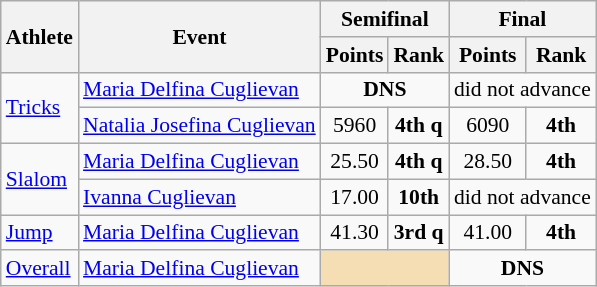<table class=wikitable style="font-size:90%">
<tr>
<th rowspan=2>Athlete</th>
<th rowspan=2>Event</th>
<th colspan=2>Semifinal</th>
<th colspan=2>Final</th>
</tr>
<tr>
<th>Points</th>
<th>Rank</th>
<th>Points</th>
<th>Rank</th>
</tr>
<tr>
<td rowspan=2><a href='#'>Tricks</a></td>
<td><a href='#'>Maria Delfina Cuglievan</a></td>
<td align="center" colspan=2><strong>DNS</strong></td>
<td align="center" colspan="7">did not advance</td>
</tr>
<tr>
<td><a href='#'>Natalia Josefina Cuglievan</a></td>
<td align=center>5960</td>
<td align=center><strong>4th q</strong></td>
<td align=center>6090</td>
<td align=center><strong>4th</strong></td>
</tr>
<tr>
<td rowspan=2><a href='#'>Slalom</a></td>
<td><a href='#'>Maria Delfina Cuglievan</a></td>
<td align=center>25.50</td>
<td align=center><strong>4th q</strong></td>
<td align=center>28.50</td>
<td align=center><strong>4th</strong></td>
</tr>
<tr>
<td><a href='#'>Ivanna Cuglievan</a></td>
<td align=center>17.00</td>
<td align=center><strong>10th</strong></td>
<td align="center" colspan="7">did not advance</td>
</tr>
<tr>
<td><a href='#'>Jump</a></td>
<td><a href='#'>Maria Delfina Cuglievan</a></td>
<td align=center>41.30</td>
<td align=center><strong>3rd q</strong></td>
<td align=center>41.00</td>
<td align=center><strong>4th</strong></td>
</tr>
<tr>
<td><a href='#'>Overall</a></td>
<td><a href='#'>Maria Delfina Cuglievan</a></td>
<td colspan=2 bgcolor=wheat></td>
<td align="center" colspan=2><strong>DNS</strong></td>
</tr>
</table>
